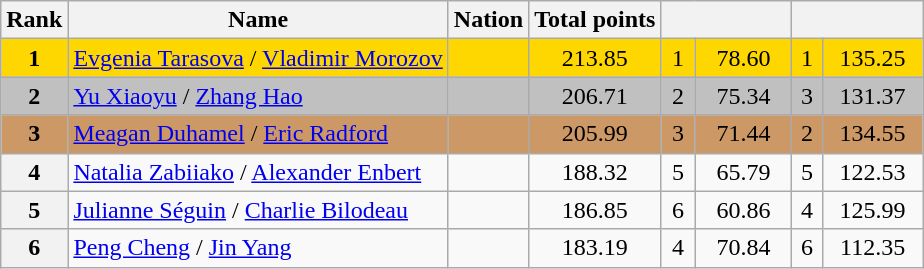<table class="wikitable sortable">
<tr>
<th>Rank</th>
<th>Name</th>
<th>Nation</th>
<th>Total points</th>
<th colspan="2" width="80px"></th>
<th colspan="2" width="80px"></th>
</tr>
<tr bgcolor="gold">
<td align="center"><strong>1</strong></td>
<td><a href='#'>Evgenia Tarasova</a> / <a href='#'>Vladimir Morozov</a></td>
<td></td>
<td align="center">213.85</td>
<td align="center">1</td>
<td align="center">78.60</td>
<td align="center">1</td>
<td align="center">135.25</td>
</tr>
<tr bgcolor="silver">
<td align="center"><strong>2</strong></td>
<td><a href='#'>Yu Xiaoyu</a> / <a href='#'>Zhang Hao</a></td>
<td></td>
<td align="center">206.71</td>
<td align="center">2</td>
<td align="center">75.34</td>
<td align="center">3</td>
<td align="center">131.37</td>
</tr>
<tr bgcolor="cc9966">
<td align="center"><strong>3</strong></td>
<td><a href='#'>Meagan Duhamel</a> / <a href='#'>Eric Radford</a></td>
<td></td>
<td align="center">205.99</td>
<td align="center">3</td>
<td align="center">71.44</td>
<td align="center">2</td>
<td align="center">134.55</td>
</tr>
<tr>
<th>4</th>
<td><a href='#'>Natalia Zabiiako</a> / <a href='#'>Alexander Enbert</a></td>
<td></td>
<td align="center">188.32</td>
<td align="center">5</td>
<td align="center">65.79</td>
<td align="center">5</td>
<td align="center">122.53</td>
</tr>
<tr>
<th>5</th>
<td><a href='#'>Julianne Séguin</a> / <a href='#'>Charlie Bilodeau</a></td>
<td></td>
<td align="center">186.85</td>
<td align="center">6</td>
<td align="center">60.86</td>
<td align="center">4</td>
<td align="center">125.99</td>
</tr>
<tr>
<th>6</th>
<td><a href='#'>Peng Cheng</a> / <a href='#'>Jin Yang</a></td>
<td></td>
<td align="center">183.19</td>
<td align="center">4</td>
<td align="center">70.84</td>
<td align="center">6</td>
<td align="center">112.35</td>
</tr>
</table>
